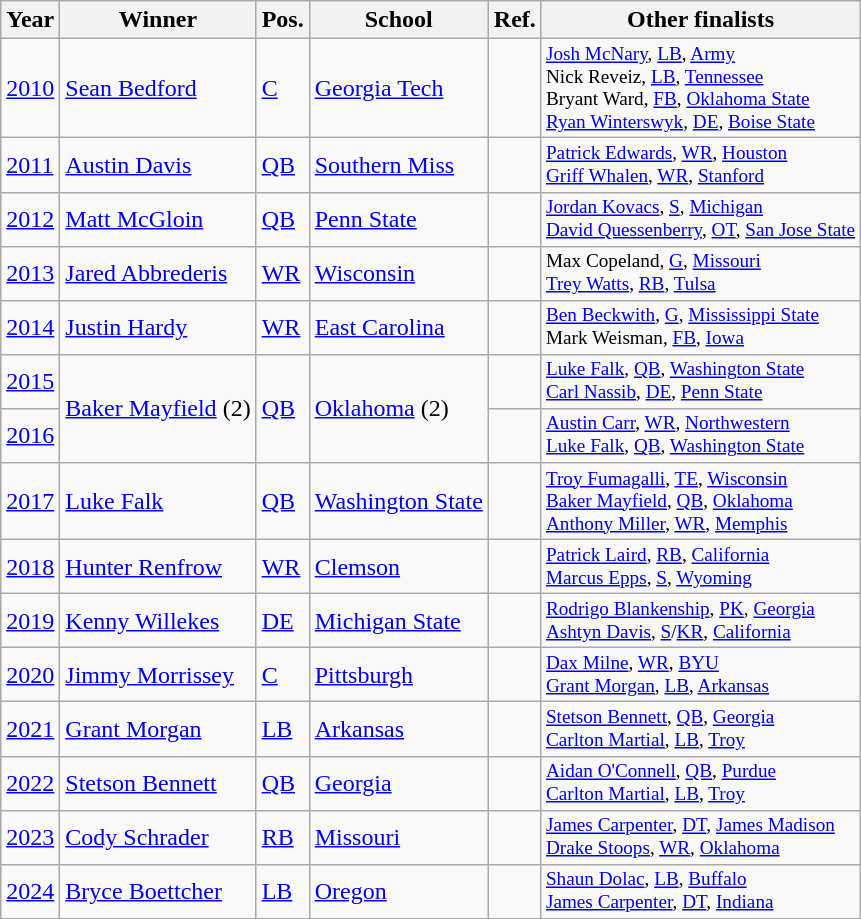<table class="wikitable">
<tr>
<th>Year</th>
<th>Winner</th>
<th>Pos.</th>
<th>School</th>
<th class="unsortable">Ref.</th>
<th class="unsortable">Other finalists</th>
</tr>
<tr>
<td><a href='#'>2010</a></td>
<td><a href='#'>Sean Bedford</a></td>
<td><a href='#'>C</a></td>
<td><a href='#'>Georgia Tech</a></td>
<td></td>
<td style="font-size:80%"><a href='#'>Josh McNary</a>, <a href='#'>LB</a>, <a href='#'>Army</a><br>Nick Reveiz, <a href='#'>LB</a>, <a href='#'>Tennessee</a><br>Bryant Ward, <a href='#'>FB</a>, <a href='#'>Oklahoma State</a><br><a href='#'>Ryan Winterswyk</a>, <a href='#'>DE</a>, <a href='#'>Boise State</a></td>
</tr>
<tr>
<td><a href='#'>2011</a></td>
<td><a href='#'>Austin Davis</a></td>
<td><a href='#'>QB</a></td>
<td><a href='#'>Southern Miss</a></td>
<td></td>
<td style="font-size:80%"><a href='#'>Patrick Edwards</a>, <a href='#'>WR</a>, <a href='#'>Houston</a><br><a href='#'>Griff Whalen</a>, <a href='#'>WR</a>, <a href='#'>Stanford</a></td>
</tr>
<tr>
<td><a href='#'>2012</a></td>
<td><a href='#'>Matt McGloin</a></td>
<td><a href='#'>QB</a></td>
<td><a href='#'>Penn State</a></td>
<td></td>
<td style="font-size:80%"><a href='#'>Jordan Kovacs</a>, <a href='#'>S</a>, <a href='#'>Michigan</a><br><a href='#'>David Quessenberry</a>, <a href='#'>OT</a>, <a href='#'>San Jose State</a></td>
</tr>
<tr>
<td><a href='#'>2013</a></td>
<td><a href='#'>Jared Abbrederis</a></td>
<td><a href='#'>WR</a></td>
<td><a href='#'>Wisconsin</a></td>
<td></td>
<td style="font-size:80%">Max Copeland, <a href='#'>G</a>, <a href='#'>Missouri</a><br><a href='#'>Trey Watts</a>, <a href='#'>RB</a>, <a href='#'>Tulsa</a></td>
</tr>
<tr>
<td><a href='#'>2014</a></td>
<td><a href='#'>Justin Hardy</a></td>
<td><a href='#'>WR</a></td>
<td><a href='#'>East Carolina</a></td>
<td></td>
<td style="font-size:80%"><a href='#'>Ben Beckwith</a>, <a href='#'>G</a>, <a href='#'>Mississippi State</a><br>Mark Weisman, <a href='#'>FB</a>, <a href='#'>Iowa</a></td>
</tr>
<tr>
<td><a href='#'>2015</a></td>
<td rowspan="2"><a href='#'>Baker Mayfield</a> (2)</td>
<td rowspan="2"><a href='#'>QB</a></td>
<td rowspan="2"><a href='#'>Oklahoma</a> (2)</td>
<td></td>
<td style="font-size:80%"><a href='#'>Luke Falk</a>, <a href='#'>QB</a>, <a href='#'>Washington State</a><br><a href='#'>Carl Nassib</a>, <a href='#'>DE</a>, <a href='#'>Penn State</a></td>
</tr>
<tr>
<td><a href='#'>2016</a></td>
<td></td>
<td style="font-size:80%"><a href='#'>Austin Carr</a>, <a href='#'>WR</a>, <a href='#'>Northwestern</a><br><a href='#'>Luke Falk</a>, <a href='#'>QB</a>, <a href='#'>Washington State</a></td>
</tr>
<tr>
<td><a href='#'>2017</a></td>
<td><a href='#'>Luke Falk</a></td>
<td><a href='#'>QB</a></td>
<td><a href='#'>Washington State</a></td>
<td></td>
<td style="font-size:80%"><a href='#'>Troy Fumagalli</a>, <a href='#'>TE</a>, <a href='#'>Wisconsin</a><br><a href='#'>Baker Mayfield</a>, <a href='#'>QB</a>, <a href='#'>Oklahoma</a><br><a href='#'>Anthony Miller</a>, <a href='#'>WR</a>, <a href='#'>Memphis</a></td>
</tr>
<tr>
<td><a href='#'>2018</a></td>
<td><a href='#'>Hunter Renfrow</a></td>
<td><a href='#'>WR</a></td>
<td><a href='#'>Clemson</a></td>
<td></td>
<td style="font-size:80%"><a href='#'>Patrick Laird</a>, <a href='#'>RB</a>, <a href='#'>California</a><br><a href='#'>Marcus Epps</a>, <a href='#'>S</a>, <a href='#'>Wyoming</a></td>
</tr>
<tr>
<td><a href='#'>2019</a></td>
<td><a href='#'>Kenny Willekes</a></td>
<td><a href='#'>DE</a></td>
<td><a href='#'>Michigan State</a></td>
<td></td>
<td style="font-size:80%"><a href='#'>Rodrigo Blankenship</a>, <a href='#'>PK</a>, <a href='#'>Georgia</a><br><a href='#'>Ashtyn Davis</a>, <a href='#'>S</a>/<a href='#'>KR</a>, <a href='#'>California</a></td>
</tr>
<tr>
<td><a href='#'>2020</a></td>
<td><a href='#'>Jimmy Morrissey</a></td>
<td><a href='#'>C</a></td>
<td><a href='#'>Pittsburgh</a></td>
<td></td>
<td style="font-size:80%"><a href='#'>Dax Milne</a>, <a href='#'>WR</a>, <a href='#'>BYU</a><br><a href='#'>Grant Morgan</a>, <a href='#'>LB</a>, <a href='#'>Arkansas</a></td>
</tr>
<tr>
<td><a href='#'>2021</a></td>
<td><a href='#'>Grant Morgan</a></td>
<td><a href='#'>LB</a></td>
<td><a href='#'>Arkansas</a></td>
<td></td>
<td style="font-size:80%"><a href='#'>Stetson Bennett</a>, <a href='#'>QB</a>, <a href='#'>Georgia</a><br><a href='#'>Carlton Martial</a>, <a href='#'>LB</a>, <a href='#'>Troy</a></td>
</tr>
<tr>
<td><a href='#'>2022</a></td>
<td><a href='#'>Stetson Bennett</a></td>
<td><a href='#'>QB</a></td>
<td><a href='#'>Georgia</a></td>
<td></td>
<td style="font-size:80%"><a href='#'>Aidan O'Connell</a>, <a href='#'>QB</a>, <a href='#'>Purdue</a><br><a href='#'>Carlton Martial</a>, <a href='#'>LB</a>, <a href='#'>Troy</a></td>
</tr>
<tr>
<td><a href='#'>2023</a></td>
<td><a href='#'>Cody Schrader</a></td>
<td><a href='#'>RB</a></td>
<td><a href='#'>Missouri</a></td>
<td></td>
<td style="font-size:80%"><a href='#'>James Carpenter</a>, <a href='#'>DT</a>, <a href='#'>James Madison</a><br><a href='#'>Drake Stoops</a>, <a href='#'>WR</a>, <a href='#'>Oklahoma</a></td>
</tr>
<tr>
<td><a href='#'>2024</a></td>
<td><a href='#'>Bryce Boettcher</a></td>
<td><a href='#'>LB</a></td>
<td><a href='#'>Oregon</a></td>
<td></td>
<td style="font-size:80%"><a href='#'>Shaun Dolac</a>, <a href='#'>LB</a>, <a href='#'>Buffalo</a><br><a href='#'>James Carpenter</a>, <a href='#'>DT</a>, <a href='#'>Indiana</a></td>
</tr>
</table>
